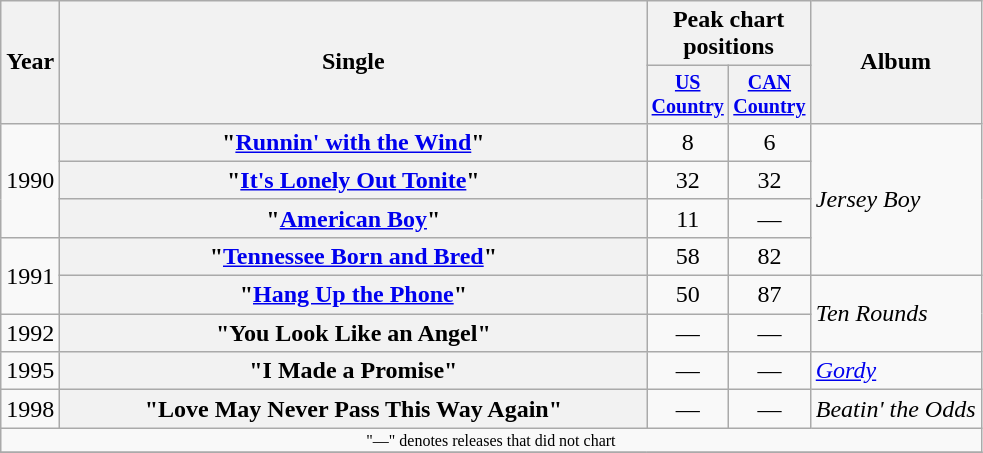<table class="wikitable plainrowheaders" style="text-align:center;">
<tr>
<th rowspan="2">Year</th>
<th rowspan="2" style="width:24em;">Single</th>
<th colspan="2">Peak chart<br>positions</th>
<th rowspan="2">Album</th>
</tr>
<tr style="font-size:smaller;">
<th width="45"><a href='#'>US Country</a><br></th>
<th width="45"><a href='#'>CAN Country</a><br></th>
</tr>
<tr>
<td rowspan="3">1990</td>
<th scope="row">"<a href='#'>Runnin' with the Wind</a>"</th>
<td>8</td>
<td>6</td>
<td align="left" rowspan="4"><em>Jersey Boy</em></td>
</tr>
<tr>
<th scope="row">"<a href='#'>It's Lonely Out Tonite</a>"</th>
<td>32</td>
<td>32</td>
</tr>
<tr>
<th scope="row">"<a href='#'>American Boy</a>"</th>
<td>11</td>
<td>—</td>
</tr>
<tr>
<td rowspan="2">1991</td>
<th scope="row">"<a href='#'>Tennessee Born and Bred</a>"</th>
<td>58</td>
<td>82</td>
</tr>
<tr>
<th scope="row">"<a href='#'>Hang Up the Phone</a>"</th>
<td>50</td>
<td>87</td>
<td rowspan="2" align="left"><em>Ten Rounds</em></td>
</tr>
<tr>
<td>1992</td>
<th scope="row">"You Look Like an Angel"</th>
<td>—</td>
<td>—</td>
</tr>
<tr>
<td>1995</td>
<th scope="row">"I Made a Promise" </th>
<td>—</td>
<td>—</td>
<td align="left"><em><a href='#'>Gordy</a></em> </td>
</tr>
<tr>
<td>1998</td>
<th scope="row">"Love May Never Pass This Way Again"</th>
<td>—</td>
<td>—</td>
<td align="left"><em>Beatin' the Odds</em></td>
</tr>
<tr>
<td colspan="10" style="font-size:8pt">"—" denotes releases that did not chart</td>
</tr>
<tr>
</tr>
</table>
